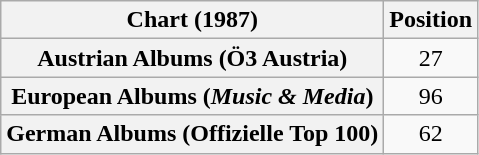<table class="wikitable sortable plainrowheaders" style="text-align:center">
<tr>
<th scope="col">Chart (1987)</th>
<th scope="col">Position</th>
</tr>
<tr>
<th scope="row">Austrian Albums (Ö3 Austria)</th>
<td>27</td>
</tr>
<tr>
<th scope="row">European Albums (<em>Music & Media</em>)</th>
<td>96</td>
</tr>
<tr>
<th scope="row">German Albums (Offizielle Top 100)</th>
<td>62</td>
</tr>
</table>
